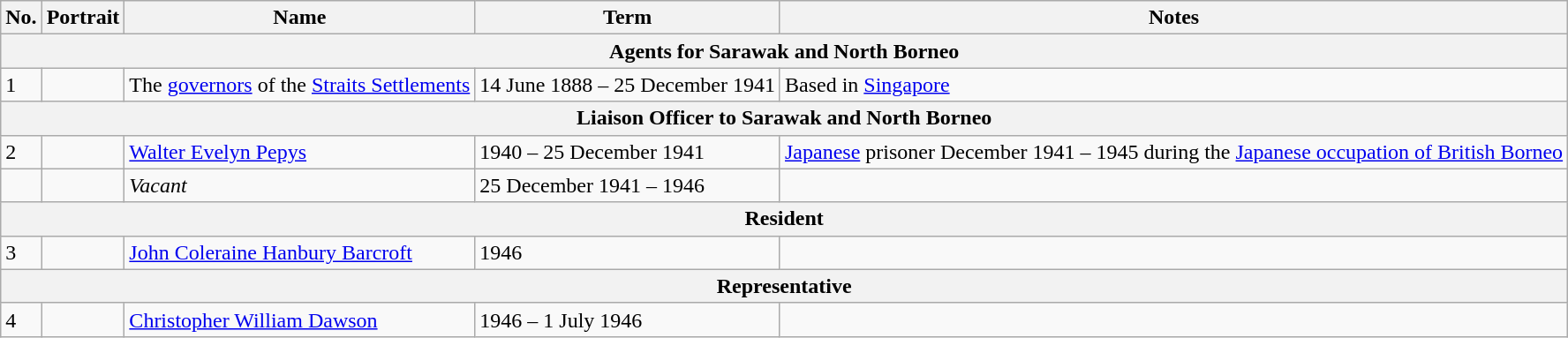<table class="wikitable">
<tr>
<th>No.</th>
<th>Portrait</th>
<th>Name</th>
<th>Term</th>
<th>Notes</th>
</tr>
<tr>
<th colspan="5" align="center">Agents for Sarawak and North Borneo</th>
</tr>
<tr>
<td>1</td>
<td></td>
<td>The <a href='#'>governors</a> of the <a href='#'>Straits Settlements</a></td>
<td>14 June 1888 – 25 December 1941</td>
<td>Based in <a href='#'>Singapore</a></td>
</tr>
<tr>
<th colspan="5" align="center">Liaison Officer to Sarawak and North Borneo</th>
</tr>
<tr>
<td>2</td>
<td></td>
<td><a href='#'>Walter Evelyn Pepys</a></td>
<td>1940 – 25 December 1941</td>
<td><a href='#'>Japanese</a> prisoner December 1941 – 1945 during the <a href='#'>Japanese occupation of British Borneo</a></td>
</tr>
<tr>
<td></td>
<td></td>
<td><em>Vacant</em></td>
<td>25 December 1941 – 1946</td>
<td></td>
</tr>
<tr>
<th colspan="5" align="center">Resident</th>
</tr>
<tr>
<td>3</td>
<td></td>
<td><a href='#'>John Coleraine Hanbury Barcroft</a></td>
<td>1946</td>
<td></td>
</tr>
<tr>
<th colspan="5" align="center">Representative</th>
</tr>
<tr>
<td>4</td>
<td></td>
<td><a href='#'>Christopher William Dawson</a></td>
<td>1946 – 1 July 1946</td>
<td></td>
</tr>
</table>
